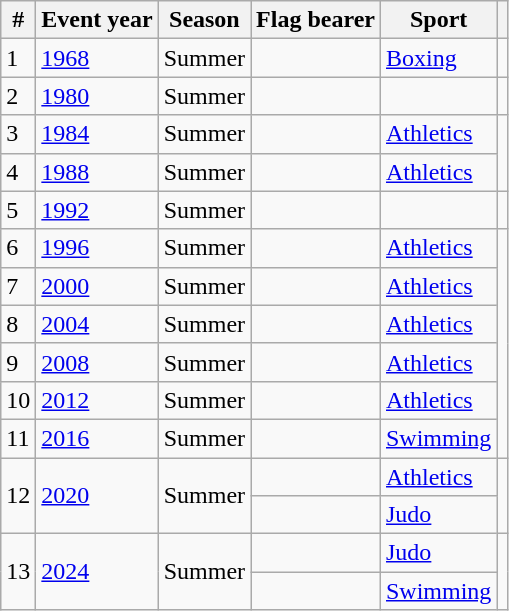<table class="wikitable sortable">
<tr>
<th>#</th>
<th>Event year</th>
<th>Season</th>
<th>Flag bearer</th>
<th>Sport</th>
<th></th>
</tr>
<tr>
<td>1</td>
<td><a href='#'>1968</a></td>
<td>Summer</td>
<td></td>
<td><a href='#'>Boxing</a></td>
<td></td>
</tr>
<tr>
<td>2</td>
<td><a href='#'>1980</a></td>
<td>Summer</td>
<td></td>
<td></td>
<td></td>
</tr>
<tr>
<td>3</td>
<td><a href='#'>1984</a></td>
<td>Summer</td>
<td></td>
<td><a href='#'>Athletics</a></td>
<td rowspan=2></td>
</tr>
<tr>
<td>4</td>
<td><a href='#'>1988</a></td>
<td>Summer</td>
<td></td>
<td><a href='#'>Athletics</a></td>
</tr>
<tr>
<td>5</td>
<td><a href='#'>1992</a></td>
<td>Summer</td>
<td></td>
<td></td>
<td></td>
</tr>
<tr>
<td>6</td>
<td><a href='#'>1996</a></td>
<td>Summer</td>
<td></td>
<td><a href='#'>Athletics</a></td>
<td rowspan=6></td>
</tr>
<tr>
<td>7</td>
<td><a href='#'>2000</a></td>
<td>Summer</td>
<td></td>
<td><a href='#'>Athletics</a></td>
</tr>
<tr>
<td>8</td>
<td><a href='#'>2004</a></td>
<td>Summer</td>
<td></td>
<td><a href='#'>Athletics</a></td>
</tr>
<tr>
<td>9</td>
<td><a href='#'>2008</a></td>
<td>Summer</td>
<td></td>
<td><a href='#'>Athletics</a></td>
</tr>
<tr>
<td>10</td>
<td><a href='#'>2012</a></td>
<td>Summer</td>
<td></td>
<td><a href='#'>Athletics</a></td>
</tr>
<tr>
<td>11</td>
<td><a href='#'>2016</a></td>
<td>Summer</td>
<td></td>
<td><a href='#'>Swimming</a></td>
</tr>
<tr>
<td rowspan=2>12</td>
<td rowspan=2><a href='#'>2020</a></td>
<td rowspan=2>Summer</td>
<td></td>
<td><a href='#'>Athletics</a></td>
<td rowspan=2></td>
</tr>
<tr>
<td></td>
<td><a href='#'>Judo</a></td>
</tr>
<tr>
<td rowspan=2>13</td>
<td rowspan=2><a href='#'>2024</a></td>
<td rowspan=2>Summer</td>
<td></td>
<td><a href='#'>Judo</a></td>
<td rowspan=2></td>
</tr>
<tr>
<td></td>
<td><a href='#'>Swimming</a></td>
</tr>
</table>
